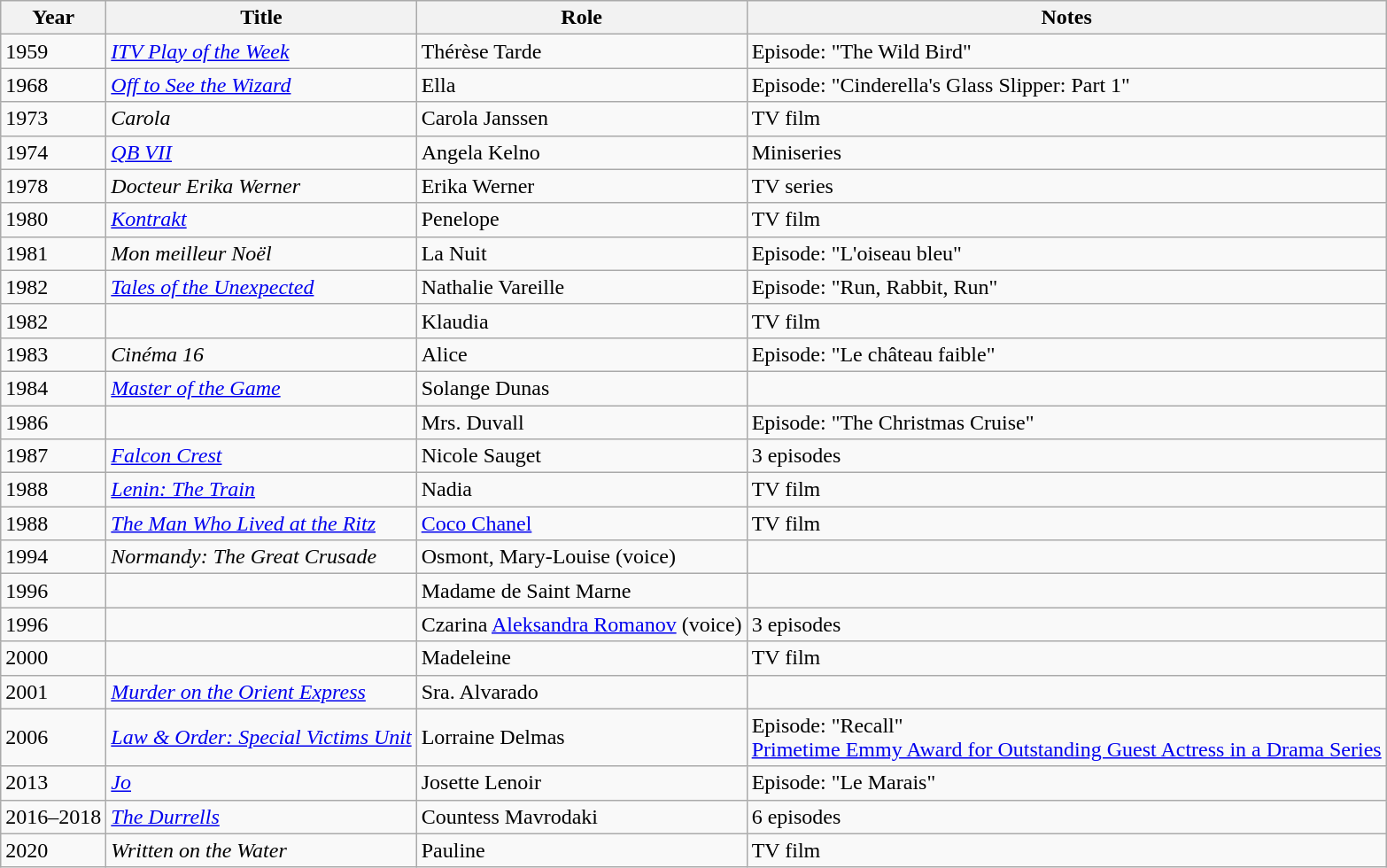<table class="wikitable sortable">
<tr>
<th>Year</th>
<th>Title</th>
<th>Role</th>
<th class="unsortable">Notes</th>
</tr>
<tr>
<td>1959</td>
<td><em><a href='#'>ITV Play of the Week</a></em></td>
<td>Thérèse Tarde</td>
<td>Episode: "The Wild Bird"</td>
</tr>
<tr>
<td>1968</td>
<td><em><a href='#'>Off to See the Wizard</a></em></td>
<td>Ella</td>
<td>Episode: "Cinderella's Glass Slipper: Part 1"</td>
</tr>
<tr>
<td>1973</td>
<td><em>Carola</em></td>
<td>Carola Janssen</td>
<td>TV film</td>
</tr>
<tr>
<td>1974</td>
<td><em><a href='#'>QB VII</a></em></td>
<td>Angela Kelno</td>
<td>Miniseries</td>
</tr>
<tr>
<td>1978</td>
<td><em>Docteur Erika Werner</em></td>
<td>Erika Werner</td>
<td>TV series</td>
</tr>
<tr>
<td>1980</td>
<td><em><a href='#'>Kontrakt</a></em></td>
<td>Penelope</td>
<td>TV film</td>
</tr>
<tr>
<td>1981</td>
<td><em>Mon meilleur Noël</em></td>
<td>La Nuit</td>
<td>Episode: "L'oiseau bleu"</td>
</tr>
<tr>
<td>1982</td>
<td><em><a href='#'>Tales of the Unexpected</a></em></td>
<td>Nathalie Vareille</td>
<td>Episode: "Run, Rabbit, Run"</td>
</tr>
<tr>
<td>1982</td>
<td><em></em></td>
<td>Klaudia</td>
<td>TV film</td>
</tr>
<tr>
<td>1983</td>
<td><em>Cinéma 16</em></td>
<td>Alice</td>
<td>Episode: "Le château faible"</td>
</tr>
<tr>
<td>1984</td>
<td><em><a href='#'>Master of the Game</a></em></td>
<td>Solange Dunas</td>
<td></td>
</tr>
<tr>
<td>1986</td>
<td><em></em></td>
<td>Mrs. Duvall</td>
<td>Episode: "The Christmas Cruise"</td>
</tr>
<tr>
<td>1987</td>
<td><em><a href='#'>Falcon Crest</a></em></td>
<td>Nicole Sauget</td>
<td>3 episodes</td>
</tr>
<tr>
<td>1988</td>
<td><em><a href='#'>Lenin: The Train</a></em></td>
<td>Nadia</td>
<td>TV film</td>
</tr>
<tr>
<td>1988</td>
<td><em><a href='#'>The Man Who Lived at the Ritz</a></em></td>
<td><a href='#'>Coco Chanel</a></td>
<td>TV film</td>
</tr>
<tr>
<td>1994</td>
<td><em>Normandy: The Great Crusade</em></td>
<td>Osmont, Mary-Louise (voice)</td>
<td></td>
</tr>
<tr>
<td>1996</td>
<td><em></em></td>
<td>Madame de Saint Marne</td>
<td></td>
</tr>
<tr>
<td>1996</td>
<td><em></em></td>
<td>Czarina <a href='#'>Aleksandra Romanov</a> (voice)</td>
<td>3 episodes</td>
</tr>
<tr>
<td>2000</td>
<td><em></em></td>
<td>Madeleine</td>
<td>TV film</td>
</tr>
<tr>
<td>2001</td>
<td><em><a href='#'>Murder on the Orient Express</a></em></td>
<td>Sra. Alvarado</td>
<td></td>
</tr>
<tr>
<td>2006</td>
<td><em><a href='#'>Law & Order: Special Victims Unit</a></em></td>
<td>Lorraine Delmas</td>
<td>Episode: "Recall"<br><a href='#'>Primetime Emmy Award for Outstanding Guest Actress in a Drama Series</a></td>
</tr>
<tr>
<td>2013</td>
<td><em><a href='#'>Jo</a></em></td>
<td>Josette Lenoir</td>
<td>Episode: "Le Marais"</td>
</tr>
<tr>
<td>2016–2018</td>
<td><em><a href='#'>The Durrells</a></em></td>
<td>Countess Mavrodaki</td>
<td>6 episodes</td>
</tr>
<tr>
<td>2020</td>
<td><em>Written on the Water</em></td>
<td>Pauline</td>
<td>TV film</td>
</tr>
</table>
